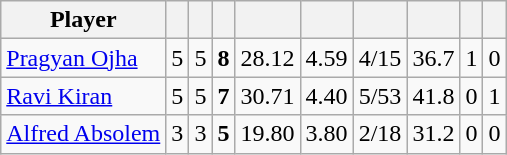<table class="wikitable sortable" style="text-align: center;">
<tr>
<th class="unsortable">Player</th>
<th></th>
<th></th>
<th></th>
<th></th>
<th></th>
<th></th>
<th></th>
<th></th>
<th></th>
</tr>
<tr>
<td style="text-align:left"><a href='#'>Pragyan Ojha</a></td>
<td style="text-align:left">5</td>
<td>5</td>
<td><strong>8</strong></td>
<td>28.12</td>
<td>4.59</td>
<td>4/15</td>
<td>36.7</td>
<td>1</td>
<td>0</td>
</tr>
<tr>
<td style="text-align:left"><a href='#'>Ravi Kiran</a></td>
<td style="text-align:left">5</td>
<td>5</td>
<td><strong>7</strong></td>
<td>30.71</td>
<td>4.40</td>
<td>5/53</td>
<td>41.8</td>
<td>0</td>
<td>1</td>
</tr>
<tr>
<td style="text-align:left"><a href='#'>Alfred Absolem</a></td>
<td style="text-align:left">3</td>
<td>3</td>
<td><strong>5</strong></td>
<td>19.80</td>
<td>3.80</td>
<td>2/18</td>
<td>31.2</td>
<td>0</td>
<td>0</td>
</tr>
</table>
